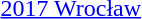<table>
<tr>
<td><a href='#'>2017 Wrocław</a></td>
<td></td>
<td></td>
<td></td>
</tr>
</table>
